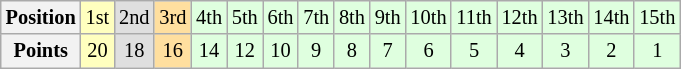<table class="wikitable" style="font-size:85%; text-align: center">
<tr>
<th>Position</th>
<td style="background:#FFFFBF;">1st</td>
<td style="background:#DFDFDF;">2nd</td>
<td style="background:#FFDF9F;">3rd</td>
<td style="background:#DFFFDF;">4th</td>
<td style="background:#DFFFDF;">5th</td>
<td style="background:#DFFFDF;">6th</td>
<td style="background:#DFFFDF;">7th</td>
<td style="background:#DFFFDF;">8th</td>
<td style="background:#DFFFDF;">9th</td>
<td style="background:#DFFFDF;">10th</td>
<td style="background:#DFFFDF;">11th</td>
<td style="background:#DFFFDF;">12th</td>
<td style="background:#DFFFDF;">13th</td>
<td style="background:#DFFFDF;">14th</td>
<td style="background:#DFFFDF;">15th</td>
</tr>
<tr>
<th>Points</th>
<td style="background:#FFFFBF;">20</td>
<td style="background:#DFDFDF;">18</td>
<td style="background:#FFDF9F;">16</td>
<td style="background:#DFFFDF;">14</td>
<td style="background:#DFFFDF;">12</td>
<td style="background:#DFFFDF;">10</td>
<td style="background:#DFFFDF;">9</td>
<td style="background:#DFFFDF;">8</td>
<td style="background:#DFFFDF;">7</td>
<td style="background:#DFFFDF;">6</td>
<td style="background:#DFFFDF;">5</td>
<td style="background:#DFFFDF;">4</td>
<td style="background:#DFFFDF;">3</td>
<td style="background:#DFFFDF;">2</td>
<td style="background:#DFFFDF;">1</td>
</tr>
</table>
